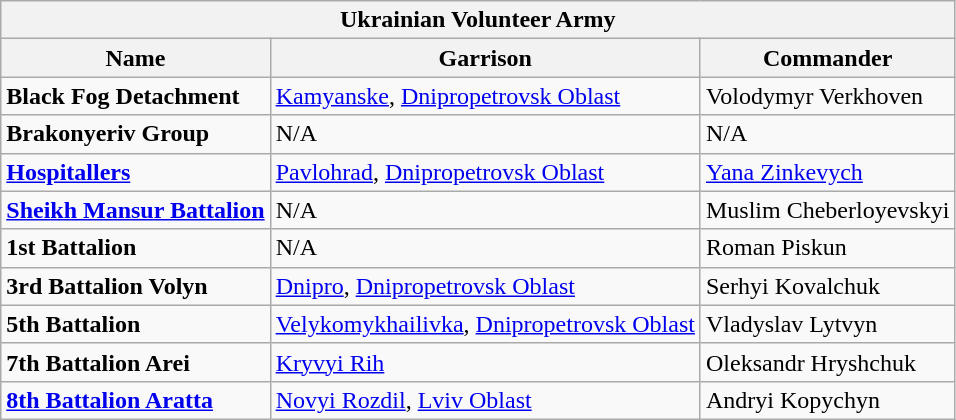<table class="wikitable">
<tr>
<th colspan="3">Ukrainian Volunteer Army</th>
</tr>
<tr>
<th>Name</th>
<th>Garrison</th>
<th>Commander</th>
</tr>
<tr>
<td><strong>Black Fog Detachment</strong></td>
<td><a href='#'>Kamyanske</a>, <a href='#'>Dnipropetrovsk Oblast</a></td>
<td>Volodymyr Verkhoven</td>
</tr>
<tr>
<td><strong>Brakonyeriv Group</strong></td>
<td>N/A</td>
<td>N/A</td>
</tr>
<tr>
<td><a href='#'><strong>Hospitallers</strong></a></td>
<td><a href='#'>Pavlohrad</a>, <a href='#'>Dnipropetrovsk Oblast</a></td>
<td><a href='#'>Yana Zinkevych</a></td>
</tr>
<tr>
<td><strong><a href='#'>Sheikh Mansur Battalion</a></strong></td>
<td>N/A</td>
<td>Muslim Cheberloyevskyi</td>
</tr>
<tr>
<td><strong>1st Battalion</strong></td>
<td>N/A</td>
<td>Roman Piskun</td>
</tr>
<tr>
<td><strong>3rd Battalion Volyn</strong></td>
<td><a href='#'>Dnipro</a>, <a href='#'>Dnipropetrovsk Oblast</a></td>
<td>Serhyi Kovalchuk</td>
</tr>
<tr>
<td><strong>5th Battalion</strong></td>
<td><a href='#'>Velykomykhailivka</a>, <a href='#'>Dnipropetrovsk Oblast</a></td>
<td>Vladyslav Lytvyn</td>
</tr>
<tr>
<td><strong>7th Battalion Arei</strong></td>
<td><a href='#'>Kryvyi Rih</a></td>
<td>Oleksandr Hryshchuk</td>
</tr>
<tr>
<td><strong><a href='#'>8th Battalion Aratta</a></strong></td>
<td><a href='#'>Novyi Rozdil</a>, <a href='#'>Lviv Oblast</a></td>
<td>Andryi Kopychyn</td>
</tr>
</table>
